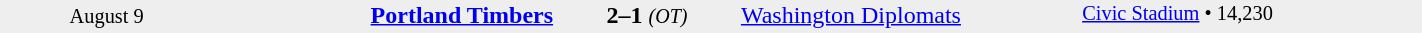<table cellspacing="0" style="width: 75%; background: #eeeeee">
<tr>
<td style=font-size:85% align=center rowspan=3 width=15%>August 9</td>
<td width=24% align=right><strong><a href='#'>Portland Timbers</a></strong></td>
<td align=center width=13%><strong>2–1</strong> <small><em>(OT)</em></small></td>
<td width=24%><a href='#'>Washington Diplomats</a></td>
<td style=font-size:85% rowspan=3 valign=top><a href='#'>Civic Stadium</a> • 14,230</td>
</tr>
<tr style=font-size:85%>
<td align=right valign=top></td>
<td valign=top></td>
<td align=left valign=top></td>
</tr>
</table>
